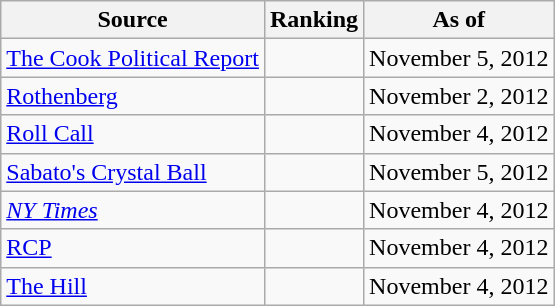<table class="wikitable" style="text-align:center">
<tr>
<th>Source</th>
<th>Ranking</th>
<th>As of</th>
</tr>
<tr>
<td align=left><a href='#'>The Cook Political Report</a></td>
<td></td>
<td>November 5, 2012</td>
</tr>
<tr>
<td align=left><a href='#'>Rothenberg</a></td>
<td></td>
<td>November 2, 2012</td>
</tr>
<tr>
<td align=left><a href='#'>Roll Call</a></td>
<td></td>
<td>November 4, 2012</td>
</tr>
<tr>
<td align=left><a href='#'>Sabato's Crystal Ball</a></td>
<td></td>
<td>November 5, 2012</td>
</tr>
<tr>
<td align=left><a href='#'><em>NY Times</em></a></td>
<td></td>
<td>November 4, 2012</td>
</tr>
<tr>
<td align="left"><a href='#'>RCP</a></td>
<td></td>
<td>November 4, 2012</td>
</tr>
<tr>
<td align=left><a href='#'>The Hill</a></td>
<td></td>
<td>November 4, 2012</td>
</tr>
</table>
